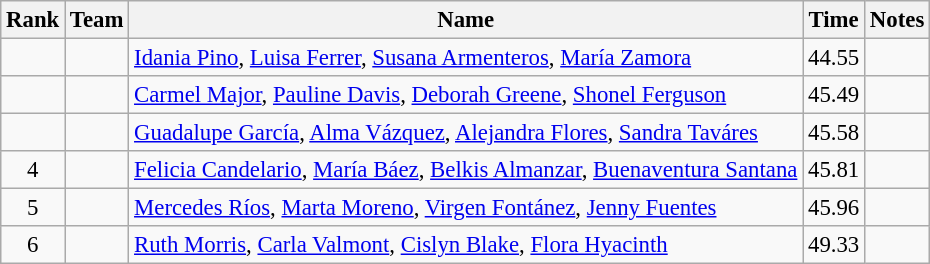<table class="wikitable sortable" style="text-align:center;font-size:95%">
<tr>
<th>Rank</th>
<th>Team</th>
<th>Name</th>
<th>Time</th>
<th>Notes</th>
</tr>
<tr>
<td></td>
<td align=left></td>
<td align=left><a href='#'>Idania Pino</a>, <a href='#'>Luisa Ferrer</a>, <a href='#'>Susana Armenteros</a>, <a href='#'>María Zamora</a></td>
<td>44.55</td>
<td></td>
</tr>
<tr>
<td></td>
<td align=left></td>
<td align=left><a href='#'>Carmel Major</a>, <a href='#'>Pauline Davis</a>, <a href='#'>Deborah Greene</a>, <a href='#'>Shonel Ferguson</a></td>
<td>45.49</td>
<td></td>
</tr>
<tr>
<td></td>
<td align=left></td>
<td align=left><a href='#'>Guadalupe García</a>, <a href='#'>Alma Vázquez</a>, <a href='#'>Alejandra Flores</a>, <a href='#'>Sandra Taváres</a></td>
<td>45.58</td>
<td></td>
</tr>
<tr>
<td>4</td>
<td align=left></td>
<td align=left><a href='#'>Felicia Candelario</a>, <a href='#'>María Báez</a>, <a href='#'>Belkis Almanzar</a>, <a href='#'>Buenaventura Santana</a></td>
<td>45.81</td>
<td></td>
</tr>
<tr>
<td>5</td>
<td align=left></td>
<td align=left><a href='#'>Mercedes Ríos</a>, <a href='#'>Marta Moreno</a>, <a href='#'>Virgen Fontánez</a>, <a href='#'>Jenny Fuentes</a></td>
<td>45.96</td>
<td></td>
</tr>
<tr>
<td>6</td>
<td align=left></td>
<td align=left><a href='#'>Ruth Morris</a>, <a href='#'>Carla Valmont</a>, <a href='#'>Cislyn Blake</a>, <a href='#'>Flora Hyacinth</a></td>
<td>49.33</td>
<td></td>
</tr>
</table>
